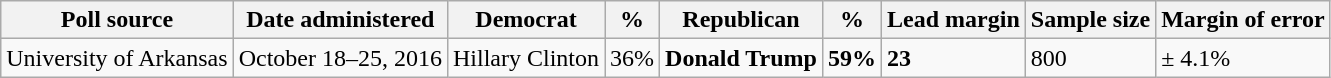<table class="wikitable">
<tr>
<th>Poll source</th>
<th>Date administered</th>
<th>Democrat</th>
<th>%</th>
<th>Republican</th>
<th>%</th>
<th>Lead margin</th>
<th>Sample size</th>
<th>Margin of error</th>
</tr>
<tr>
<td>University of Arkansas</td>
<td>October 18–25, 2016</td>
<td>Hillary Clinton</td>
<td>36%</td>
<td><strong>Donald Trump</strong></td>
<td><strong>59%</strong></td>
<td><strong>23</strong></td>
<td>800</td>
<td>± 4.1%</td>
</tr>
</table>
